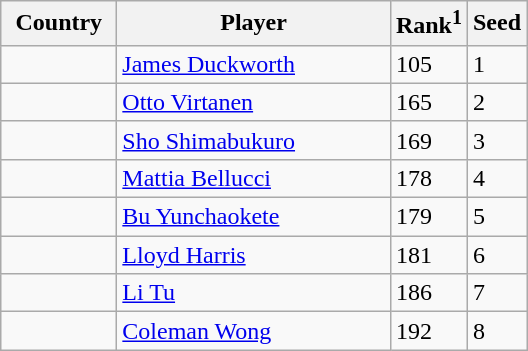<table class="sortable wikitable">
<tr>
<th width="70">Country</th>
<th width="175">Player</th>
<th>Rank<sup>1</sup></th>
<th>Seed</th>
</tr>
<tr>
<td></td>
<td><a href='#'>James Duckworth</a></td>
<td>105</td>
<td>1</td>
</tr>
<tr>
<td></td>
<td><a href='#'>Otto Virtanen</a></td>
<td>165</td>
<td>2</td>
</tr>
<tr>
<td></td>
<td><a href='#'>Sho Shimabukuro</a></td>
<td>169</td>
<td>3</td>
</tr>
<tr>
<td></td>
<td><a href='#'>Mattia Bellucci</a></td>
<td>178</td>
<td>4</td>
</tr>
<tr>
<td></td>
<td><a href='#'>Bu Yunchaokete</a></td>
<td>179</td>
<td>5</td>
</tr>
<tr>
<td></td>
<td><a href='#'>Lloyd Harris</a></td>
<td>181</td>
<td>6</td>
</tr>
<tr>
<td></td>
<td><a href='#'>Li Tu</a></td>
<td>186</td>
<td>7</td>
</tr>
<tr>
<td></td>
<td><a href='#'>Coleman Wong</a></td>
<td>192</td>
<td>8</td>
</tr>
</table>
